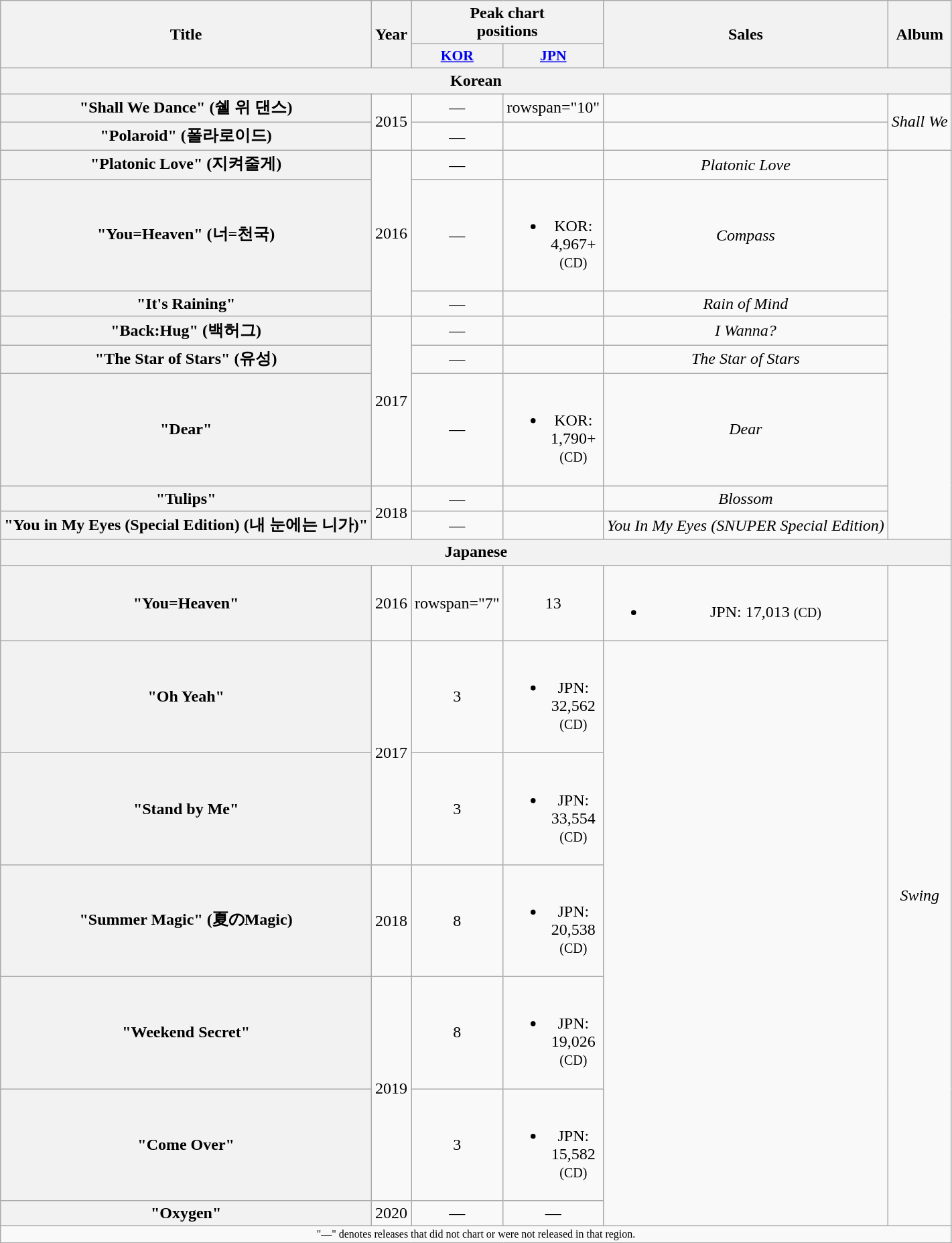<table class="wikitable plainrowheaders" style="text-align:center;">
<tr>
<th scope="col" rowspan="2">Title</th>
<th scope="col" rowspan="2">Year</th>
<th scope="col" colspan="2">Peak chart <br> positions</th>
<th scope="col" rowspan="2">Sales</th>
<th scope="col" rowspan="2">Album</th>
</tr>
<tr>
<th scope="col" style="width:3.5em;font-size:90%;"><a href='#'>KOR</a><br></th>
<th scope="col" style="width:3.5em;font-size:90%;"><a href='#'>JPN</a><br></th>
</tr>
<tr>
<th scope="col" colspan="8">Korean</th>
</tr>
<tr>
<th scope="row">"Shall We Dance" (쉘 위 댄스)</th>
<td rowspan="2">2015</td>
<td>—</td>
<td>rowspan="10" </td>
<td></td>
<td rowspan="2"><em>Shall We</em></td>
</tr>
<tr>
<th scope="row">"Polaroid" (폴라로이드)</th>
<td>—</td>
<td></td>
</tr>
<tr>
<th scope="row">"Platonic Love" (지켜줄게)</th>
<td rowspan="3">2016</td>
<td>—</td>
<td></td>
<td><em>Platonic Love</em></td>
</tr>
<tr>
<th scope="row">"You=Heaven" (너=천국)</th>
<td>—</td>
<td><br><ul><li>KOR: 4,967+ <small>(CD)</small></li></ul></td>
<td><em>Compass</em></td>
</tr>
<tr>
<th scope="row">"It's Raining"</th>
<td>—</td>
<td></td>
<td><em>Rain of Mind</em></td>
</tr>
<tr>
<th scope="row">"Back:Hug" (백허그)</th>
<td rowspan="3">2017</td>
<td>—</td>
<td></td>
<td><em>I Wanna?</em></td>
</tr>
<tr>
<th scope="row">"The Star of Stars" (유성)</th>
<td>—</td>
<td></td>
<td><em>The Star of Stars</em></td>
</tr>
<tr>
<th scope="row">"Dear"</th>
<td>—</td>
<td><br><ul><li>KOR: 1,790+ <small>(CD)</small></li></ul></td>
<td><em>Dear</em></td>
</tr>
<tr>
<th scope="row">"Tulips"</th>
<td rowspan="2">2018</td>
<td>—</td>
<td></td>
<td><em>Blossom</em></td>
</tr>
<tr>
<th scope="row">"You in My Eyes (Special Edition) (내 눈에는 니가)"</th>
<td>—</td>
<td></td>
<td><em>You In My Eyes (SNUPER Special Edition)</em></td>
</tr>
<tr>
<th scope="col" colspan="6">Japanese</th>
</tr>
<tr>
<th scope="row">"You=Heaven"</th>
<td>2016</td>
<td>rowspan="7" </td>
<td>13</td>
<td><br><ul><li>JPN: 17,013 <small>(CD)</small></li></ul></td>
<td rowspan="7"><em>Swing</em></td>
</tr>
<tr>
<th scope="row">"Oh Yeah"</th>
<td rowspan="2">2017</td>
<td>3</td>
<td><br><ul><li>JPN: 32,562 <small>(CD)</small></li></ul></td>
</tr>
<tr>
<th scope="row">"Stand by Me"</th>
<td>3</td>
<td><br><ul><li>JPN: 33,554 <small>(CD)</small></li></ul></td>
</tr>
<tr>
<th scope="row">"Summer Magic" (夏のMagic)</th>
<td>2018</td>
<td>8</td>
<td><br><ul><li>JPN: 20,538 <small>(CD)</small></li></ul></td>
</tr>
<tr>
<th scope="row">"Weekend Secret"</th>
<td rowspan="2">2019</td>
<td>8</td>
<td><br><ul><li>JPN: 19,026 <small>(CD)</small></li></ul></td>
</tr>
<tr>
<th scope="row">"Come Over"</th>
<td>3</td>
<td><br><ul><li>JPN: 15,582 <small>(CD)</small></li></ul></td>
</tr>
<tr>
<th scope="row">"Oxygen"</th>
<td>2020</td>
<td>—</td>
<td>—</td>
</tr>
<tr>
<td colspan="6" style="font-size:8pt;">"—" denotes releases that did not chart or were not released in that region.</td>
</tr>
</table>
